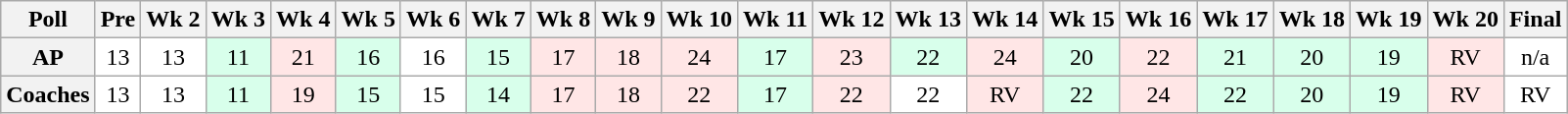<table class="wikitable" style="white-space:nowrap;text-align:center;">
<tr>
<th>Poll</th>
<th>Pre</th>
<th>Wk 2</th>
<th>Wk 3</th>
<th>Wk 4</th>
<th>Wk 5</th>
<th>Wk 6</th>
<th>Wk 7</th>
<th>Wk 8</th>
<th>Wk 9</th>
<th>Wk 10</th>
<th>Wk 11</th>
<th>Wk 12</th>
<th>Wk 13</th>
<th>Wk 14</th>
<th>Wk 15</th>
<th>Wk 16</th>
<th>Wk 17</th>
<th>Wk 18</th>
<th>Wk 19</th>
<th>Wk 20</th>
<th>Final</th>
</tr>
<tr>
<th>AP</th>
<td style="background:#FFF;">13</td>
<td style="background:#FFF;">13</td>
<td style="background:#D8FFEB;">11</td>
<td style="background:#FFE6E6;">21</td>
<td style="background:#D8FFEB;">16</td>
<td style="background:#FFF;">16</td>
<td style="background:#D8FFEB;">15</td>
<td style="background:#FFE6E6;">17</td>
<td style="background:#FFE6E6;">18</td>
<td style="background:#FFE6E6;">24</td>
<td style="background:#D8FFEB;">17</td>
<td style="background:#FFE6E6;">23</td>
<td style="background:#D8FFEB;">22</td>
<td style="background:#FFE6E6;">24</td>
<td style="background:#D8FFEB;">20</td>
<td style="background:#FFE6E6;">22</td>
<td style="background:#D8FFEB;">21</td>
<td style="background:#D8FFEB;">20</td>
<td style="background:#D8FFEB;">19</td>
<td style="background:#FFE6E6;">RV</td>
<td style="background:#FFF;">n/a</td>
</tr>
<tr>
<th>Coaches</th>
<td style="background:#FFF;">13</td>
<td style="background:#FFF;">13</td>
<td style="background:#D8FFEB;">11</td>
<td style="background:#FFE6E6;">19</td>
<td style="background:#D8FFEB;">15</td>
<td style="background:#FFF;">15</td>
<td style="background:#D8FFEB;">14</td>
<td style="background:#FFE6E6;">17</td>
<td style="background:#FFE6E6;">18</td>
<td style="background:#FFE6E6;">22</td>
<td style="background:#D8FFEB;">17</td>
<td style="background:#FFE6E6;">22</td>
<td style="background:#FFF;">22</td>
<td style="background:#FFE6E6;">RV</td>
<td style="background:#D8FFEB;">22</td>
<td style="background:#FFE6E6;">24</td>
<td style="background:#D8FFEB;">22</td>
<td style="background:#D8FFEB;">20</td>
<td style="background:#D8FFEB;">19</td>
<td style="background:#FFE6E6;">RV</td>
<td style="background:#FFF;">RV</td>
</tr>
</table>
